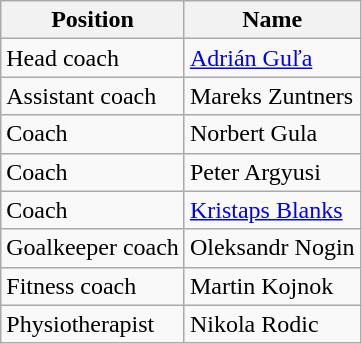<table class="wikitable">
<tr>
<th>Position</th>
<th>Name</th>
</tr>
<tr>
<td>Head coach</td>
<td> <a href='#'>Adrián Guľa</a></td>
</tr>
<tr>
<td>Assistant coach</td>
<td> Mareks Zuntners</td>
</tr>
<tr>
<td>Coach</td>
<td> Norbert Gula</td>
</tr>
<tr>
<td>Coach</td>
<td> Peter Argyusi</td>
</tr>
<tr>
<td>Coach</td>
<td> <a href='#'>Kristaps Blanks</a></td>
</tr>
<tr>
<td>Goalkeeper coach</td>
<td> Oleksandr Nogin</td>
</tr>
<tr>
<td>Fitness coach</td>
<td> Martin Kojnok</td>
</tr>
<tr>
<td>Physiotherapist</td>
<td> Nikola Rodic</td>
</tr>
</table>
